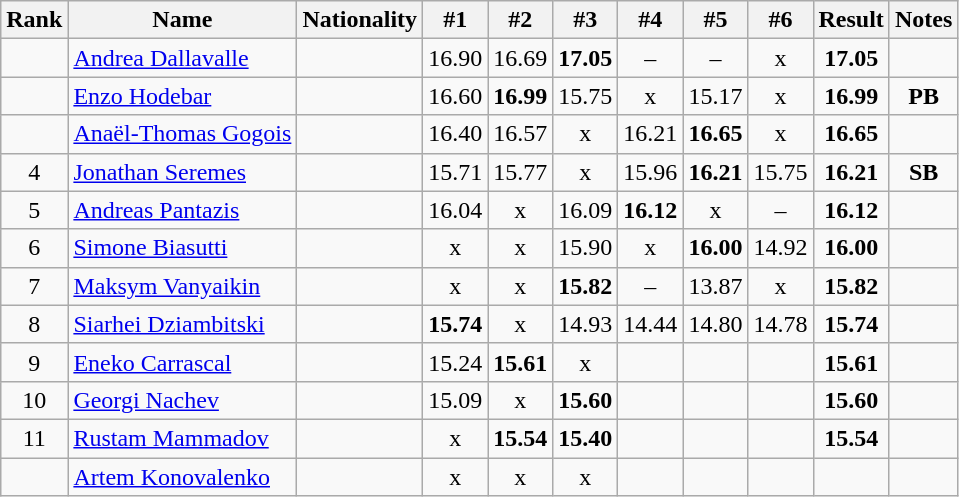<table class="wikitable sortable" style="text-align:center">
<tr>
<th>Rank</th>
<th>Name</th>
<th>Nationality</th>
<th>#1</th>
<th>#2</th>
<th>#3</th>
<th>#4</th>
<th>#5</th>
<th>#6</th>
<th>Result</th>
<th>Notes</th>
</tr>
<tr>
<td></td>
<td align=left><a href='#'>Andrea Dallavalle</a></td>
<td align=left></td>
<td>16.90</td>
<td>16.69</td>
<td><strong>17.05</strong></td>
<td>–</td>
<td>–</td>
<td>x</td>
<td><strong>17.05</strong></td>
<td></td>
</tr>
<tr>
<td></td>
<td align=left><a href='#'>Enzo Hodebar</a></td>
<td align=left></td>
<td>16.60</td>
<td><strong>16.99</strong></td>
<td>15.75</td>
<td>x</td>
<td>15.17</td>
<td>x</td>
<td><strong>16.99</strong></td>
<td><strong>PB</strong></td>
</tr>
<tr>
<td></td>
<td align=left><a href='#'>Anaël-Thomas Gogois</a></td>
<td align=left></td>
<td>16.40</td>
<td>16.57</td>
<td>x</td>
<td>16.21</td>
<td><strong>16.65</strong></td>
<td>x</td>
<td><strong>16.65</strong></td>
<td></td>
</tr>
<tr>
<td>4</td>
<td align=left><a href='#'>Jonathan Seremes</a></td>
<td align=left></td>
<td>15.71</td>
<td>15.77</td>
<td>x</td>
<td>15.96</td>
<td><strong>16.21</strong></td>
<td>15.75</td>
<td><strong>16.21</strong></td>
<td><strong>SB</strong></td>
</tr>
<tr>
<td>5</td>
<td align=left><a href='#'>Andreas Pantazis</a></td>
<td align=left></td>
<td>16.04</td>
<td>x</td>
<td>16.09</td>
<td><strong>16.12</strong></td>
<td>x</td>
<td>–</td>
<td><strong>16.12</strong></td>
<td></td>
</tr>
<tr>
<td>6</td>
<td align=left><a href='#'>Simone Biasutti</a></td>
<td align=left></td>
<td>x</td>
<td>x</td>
<td>15.90</td>
<td>x</td>
<td><strong>16.00</strong></td>
<td>14.92</td>
<td><strong>16.00</strong></td>
<td></td>
</tr>
<tr>
<td>7</td>
<td align=left><a href='#'>Maksym Vanyaikin</a></td>
<td align=left></td>
<td>x</td>
<td>x</td>
<td><strong>15.82</strong></td>
<td>–</td>
<td>13.87</td>
<td>x</td>
<td><strong>15.82</strong></td>
<td></td>
</tr>
<tr>
<td>8</td>
<td align=left><a href='#'>Siarhei Dziambitski</a></td>
<td align=left></td>
<td><strong>15.74</strong></td>
<td>x</td>
<td>14.93</td>
<td>14.44</td>
<td>14.80</td>
<td>14.78</td>
<td><strong>15.74</strong></td>
<td></td>
</tr>
<tr>
<td>9</td>
<td align=left><a href='#'>Eneko Carrascal</a></td>
<td align=left></td>
<td>15.24</td>
<td><strong>15.61</strong></td>
<td>x</td>
<td></td>
<td></td>
<td></td>
<td><strong>15.61</strong></td>
<td></td>
</tr>
<tr>
<td>10</td>
<td align=left><a href='#'>Georgi Nachev</a></td>
<td align=left></td>
<td>15.09</td>
<td>x</td>
<td><strong>15.60</strong></td>
<td></td>
<td></td>
<td></td>
<td><strong>15.60</strong></td>
<td></td>
</tr>
<tr>
<td>11</td>
<td align=left><a href='#'>Rustam Mammadov</a></td>
<td align=left></td>
<td>x</td>
<td><strong>15.54</strong></td>
<td><strong>15.40</strong></td>
<td></td>
<td></td>
<td></td>
<td><strong>15.54</strong></td>
<td></td>
</tr>
<tr>
<td></td>
<td align=left><a href='#'>Artem Konovalenko</a></td>
<td align=left></td>
<td>x</td>
<td>x</td>
<td>x</td>
<td></td>
<td></td>
<td></td>
<td><strong></strong></td>
<td></td>
</tr>
</table>
